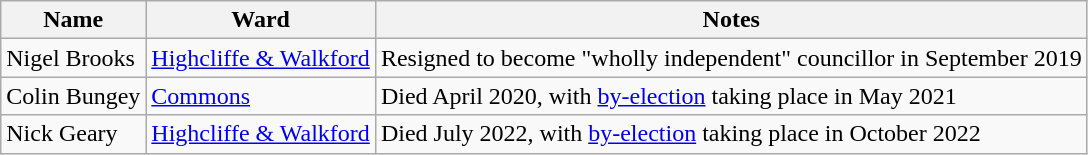<table class="wikitable">
<tr>
<th>Name</th>
<th>Ward</th>
<th>Notes</th>
</tr>
<tr>
<td>Nigel Brooks</td>
<td><a href='#'>Highcliffe & Walkford</a></td>
<td>Resigned to become "wholly independent" councillor in September 2019</td>
</tr>
<tr>
<td>Colin Bungey</td>
<td><a href='#'>Commons</a></td>
<td>Died April 2020, with <a href='#'>by-election</a> taking place in May 2021</td>
</tr>
<tr>
<td>Nick Geary</td>
<td><a href='#'>Highcliffe & Walkford</a></td>
<td>Died July 2022, with <a href='#'>by-election</a> taking place in October 2022</td>
</tr>
</table>
